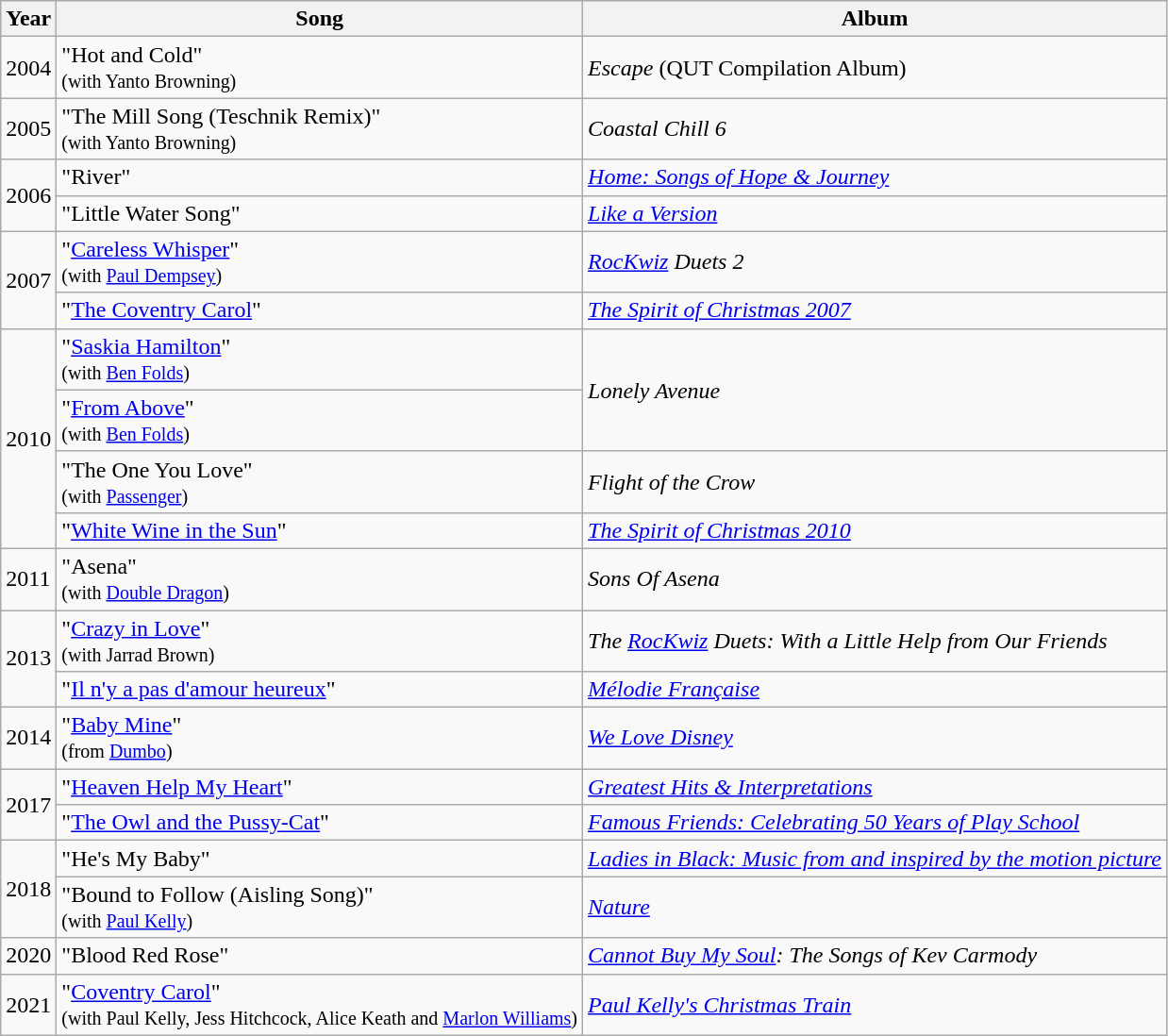<table class="wikitable">
<tr>
<th>Year</th>
<th>Song</th>
<th>Album</th>
</tr>
<tr>
<td>2004</td>
<td>"Hot and Cold" <br><small>(with Yanto Browning)</small></td>
<td><em>Escape</em> (QUT Compilation Album)</td>
</tr>
<tr>
<td>2005</td>
<td>"The Mill Song (Teschnik Remix)"<br><small>(with Yanto Browning)</small></td>
<td><em>Coastal Chill 6</em></td>
</tr>
<tr>
<td rowspan=2>2006</td>
<td>"River"</td>
<td><em><a href='#'>Home: Songs of Hope & Journey</a></em></td>
</tr>
<tr>
<td>"Little Water Song"</td>
<td><em><a href='#'>Like a Version</a></em></td>
</tr>
<tr>
<td rowspan=2>2007</td>
<td>"<a href='#'>Careless Whisper</a>" <br><small>(with <a href='#'>Paul Dempsey</a>)</small></td>
<td><em><a href='#'>RocKwiz</a> Duets 2</em></td>
</tr>
<tr>
<td>"<a href='#'>The Coventry Carol</a>"</td>
<td><em><a href='#'>The Spirit of Christmas 2007</a></em></td>
</tr>
<tr>
<td rowspan=4>2010</td>
<td>"<a href='#'>Saskia Hamilton</a>"<br><small>(with <a href='#'>Ben Folds</a>)</small></td>
<td rowspan=2><em>Lonely Avenue</em></td>
</tr>
<tr>
<td>"<a href='#'>From Above</a>"<br><small>(with <a href='#'>Ben Folds</a>)</small></td>
</tr>
<tr>
<td>"The One You Love"<br><small>(with <a href='#'>Passenger</a>)</small></td>
<td><em>Flight of the Crow</em></td>
</tr>
<tr>
<td>"<a href='#'>White Wine in the Sun</a>"</td>
<td><em><a href='#'>The Spirit of Christmas 2010</a></em></td>
</tr>
<tr>
<td>2011</td>
<td>"Asena"<br><small>(with <a href='#'>Double Dragon</a>)</small></td>
<td><em>Sons Of Asena</em></td>
</tr>
<tr>
<td rowspan=2>2013</td>
<td>"<a href='#'>Crazy in Love</a>"<br><small>(with Jarrad Brown)</small></td>
<td><em>The <a href='#'>RocKwiz</a> Duets: With a Little Help from Our Friends</em></td>
</tr>
<tr>
<td>"<a href='#'>Il n'y a pas d'amour heureux</a>"</td>
<td><em><a href='#'>Mélodie Française</a></em></td>
</tr>
<tr>
<td>2014</td>
<td>"<a href='#'>Baby Mine</a>"<br><small>(from <a href='#'>Dumbo</a>)</small></td>
<td><em><a href='#'>We Love Disney</a></em></td>
</tr>
<tr>
<td rowspan=2>2017</td>
<td>"<a href='#'>Heaven Help My Heart</a>"</td>
<td><em><a href='#'>Greatest Hits & Interpretations</a></em></td>
</tr>
<tr>
<td>"<a href='#'>The Owl and the Pussy-Cat</a>"</td>
<td><em><a href='#'>Famous Friends: Celebrating 50 Years of Play School</a></em></td>
</tr>
<tr>
<td rowspan=2>2018</td>
<td>"He's My Baby"</td>
<td><em><a href='#'>Ladies in Black: Music from and inspired by the motion picture</a></em></td>
</tr>
<tr>
<td>"Bound to Follow (Aisling Song)"<br><small>(with <a href='#'>Paul Kelly</a>)</small></td>
<td><em><a href='#'>Nature</a></em></td>
</tr>
<tr>
<td>2020</td>
<td>"Blood Red Rose"</td>
<td><em><a href='#'>Cannot Buy My Soul</a>: The Songs of Kev Carmody</em></td>
</tr>
<tr>
<td>2021</td>
<td>"<a href='#'>Coventry Carol</a>" <br><small>(with Paul Kelly, Jess Hitchcock, Alice Keath and <a href='#'>Marlon Williams</a>)</small></td>
<td><em><a href='#'>Paul Kelly's Christmas Train</a></em></td>
</tr>
</table>
